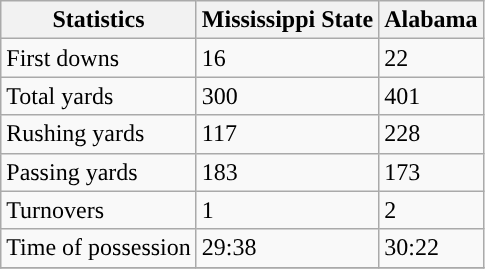<table class="wikitable" style="float: left;">
<tr>
<th>Statistics</th>
<th>Mississippi State</th>
<th>Alabama</th>
</tr>
<tr>
<td>First downs</td>
<td>16</td>
<td>22</td>
</tr>
<tr>
<td>Total yards</td>
<td>300</td>
<td>401</td>
</tr>
<tr>
<td>Rushing yards</td>
<td>117</td>
<td>228</td>
</tr>
<tr>
<td>Passing yards</td>
<td>183</td>
<td>173</td>
</tr>
<tr>
<td>Turnovers</td>
<td>1</td>
<td>2</td>
</tr>
<tr>
<td>Time of possession</td>
<td>29:38</td>
<td>30:22</td>
</tr>
<tr>
</tr>
</table>
